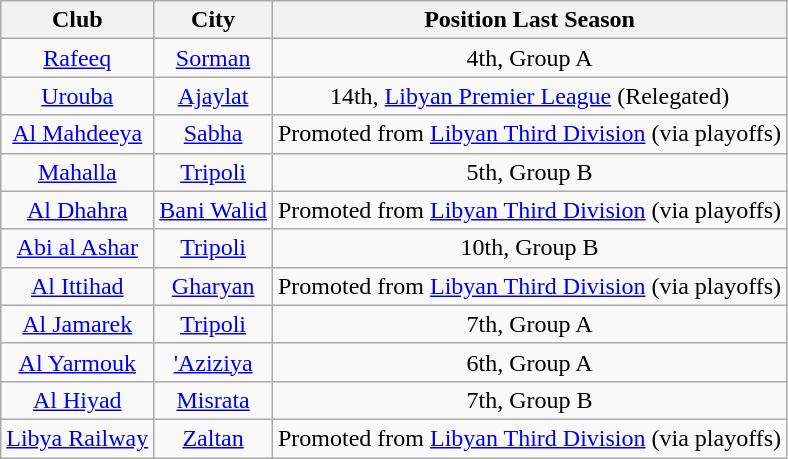<table class="wikitable" style="text-align: center;">
<tr>
<th>Club</th>
<th>City</th>
<th>Position Last Season</th>
</tr>
<tr>
<td><a href='#'>Rafeeq</a></td>
<td><a href='#'>Sorman</a></td>
<td>4th, Group A</td>
</tr>
<tr>
<td><a href='#'>Urouba</a></td>
<td><a href='#'>Ajaylat</a></td>
<td>14th, <a href='#'>Libyan Premier League</a> (Relegated)</td>
</tr>
<tr>
<td><a href='#'>Al Mahdeeya</a></td>
<td><a href='#'>Sabha</a></td>
<td>Promoted from <a href='#'>Libyan Third Division</a> (via playoffs)</td>
</tr>
<tr>
<td><a href='#'>Mahalla</a></td>
<td><a href='#'>Tripoli</a></td>
<td>5th, Group B</td>
</tr>
<tr>
<td><a href='#'>Al Dhahra</a></td>
<td><a href='#'>Bani Walid</a></td>
<td>Promoted from <a href='#'>Libyan Third Division</a> (via playoffs)</td>
</tr>
<tr>
<td><a href='#'>Abi al Ashar</a></td>
<td><a href='#'>Tripoli</a></td>
<td>10th, Group B</td>
</tr>
<tr>
<td><a href='#'>Al Ittihad</a></td>
<td><a href='#'>Gharyan</a></td>
<td>Promoted from <a href='#'>Libyan Third Division</a> (via playoffs)</td>
</tr>
<tr>
<td><a href='#'>Al Jamarek</a></td>
<td><a href='#'>Tripoli</a></td>
<td>7th, Group A</td>
</tr>
<tr>
<td><a href='#'>Al Yarmouk</a></td>
<td><a href='#'>'Aziziya</a></td>
<td>6th, Group A</td>
</tr>
<tr>
<td><a href='#'>Al Hiyad</a></td>
<td><a href='#'>Misrata</a></td>
<td>7th, Group B</td>
</tr>
<tr>
<td><a href='#'>Libya Railway</a></td>
<td><a href='#'>Zaltan</a></td>
<td>Promoted from <a href='#'>Libyan Third Division</a> (via playoffs)</td>
</tr>
</table>
